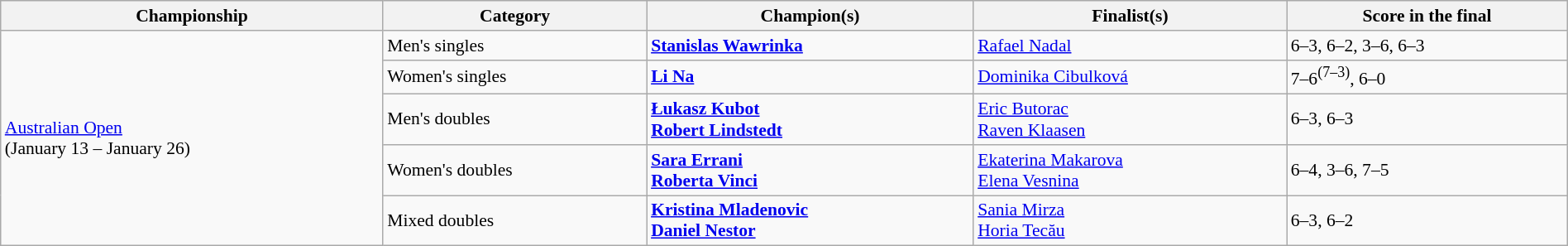<table class="wikitable"  style="font-size:90%; width:100%;">
<tr>
<th>Championship</th>
<th>Category</th>
<th>Champion(s)</th>
<th>Finalist(s)</th>
<th>Score in the final</th>
</tr>
<tr>
<td rowspan="5"><a href='#'>Australian Open</a><br>(January 13 – January 26)</td>
<td>Men's singles</td>
<td> <strong><a href='#'>Stanislas Wawrinka</a></strong></td>
<td> <a href='#'>Rafael Nadal</a></td>
<td>6–3, 6–2, 3–6, 6–3</td>
</tr>
<tr>
<td>Women's singles</td>
<td> <strong><a href='#'>Li Na</a></strong></td>
<td> <a href='#'>Dominika Cibulková</a></td>
<td>7–6<sup>(7–3)</sup>, 6–0</td>
</tr>
<tr>
<td>Men's doubles</td>
<td> <strong><a href='#'>Łukasz Kubot</a> <br>  <a href='#'>Robert Lindstedt</a></strong></td>
<td> <a href='#'>Eric Butorac</a> <br>  <a href='#'>Raven Klaasen</a></td>
<td>6–3, 6–3</td>
</tr>
<tr>
<td>Women's doubles</td>
<td> <strong><a href='#'>Sara Errani</a> <br>  <a href='#'>Roberta Vinci</a></strong></td>
<td> <a href='#'>Ekaterina Makarova</a> <br>  <a href='#'>Elena Vesnina</a></td>
<td>6–4, 3–6, 7–5</td>
</tr>
<tr>
<td>Mixed doubles</td>
<td> <strong><a href='#'>Kristina Mladenovic</a> <br>  <a href='#'>Daniel Nestor</a></strong></td>
<td> <a href='#'>Sania Mirza</a> <br>  <a href='#'>Horia Tecău</a></td>
<td>6–3, 6–2</td>
</tr>
</table>
